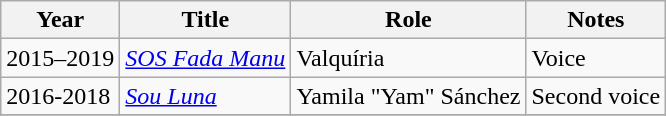<table class="wikitable sortable">
<tr>
<th>Year</th>
<th>Title</th>
<th>Role</th>
<th>Notes</th>
</tr>
<tr>
<td>2015–2019</td>
<td><em><a href='#'>SOS Fada Manu</a></em></td>
<td>Valquíria</td>
<td>Voice</td>
</tr>
<tr>
<td>2016-2018</td>
<td><em><a href='#'>Sou Luna</a></em></td>
<td>Yamila "Yam" Sánchez</td>
<td>Second voice</td>
</tr>
<tr>
</tr>
</table>
